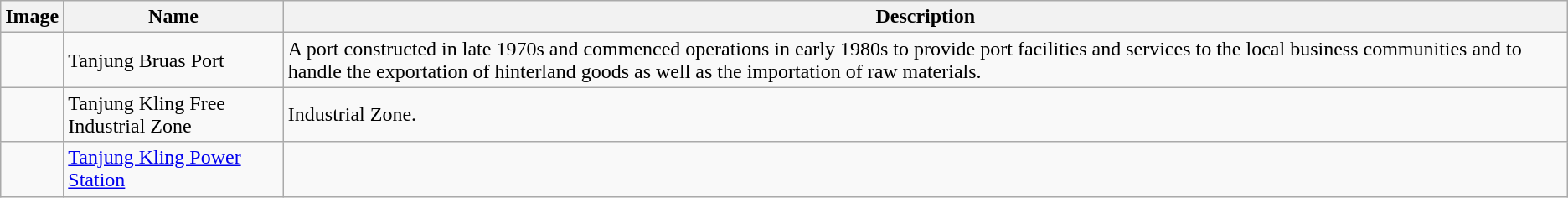<table class="wikitable">
<tr>
<th>Image</th>
<th>Name</th>
<th>Description</th>
</tr>
<tr>
<td></td>
<td>Tanjung Bruas Port</td>
<td>A port constructed in late 1970s and commenced operations in early 1980s to provide port facilities and services to the local business communities and to handle the exportation of hinterland goods as well as the importation of raw materials.</td>
</tr>
<tr>
<td></td>
<td>Tanjung Kling Free Industrial Zone</td>
<td>Industrial Zone.</td>
</tr>
<tr>
<td></td>
<td><a href='#'>Tanjung Kling Power Station</a></td>
<td></td>
</tr>
</table>
